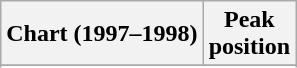<table class="wikitable sortable plainrowheaders">
<tr>
<th>Chart (1997–1998)</th>
<th>Peak<br>position</th>
</tr>
<tr>
</tr>
<tr>
</tr>
</table>
